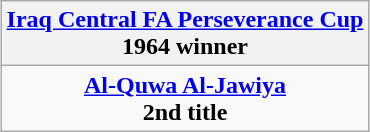<table class="wikitable" style="text-align: center; margin: 0 auto;">
<tr>
<th><a href='#'>Iraq Central FA Perseverance Cup</a><br>1964 winner</th>
</tr>
<tr>
<td><strong><a href='#'>Al-Quwa Al-Jawiya</a></strong><br><strong>2nd title</strong></td>
</tr>
</table>
